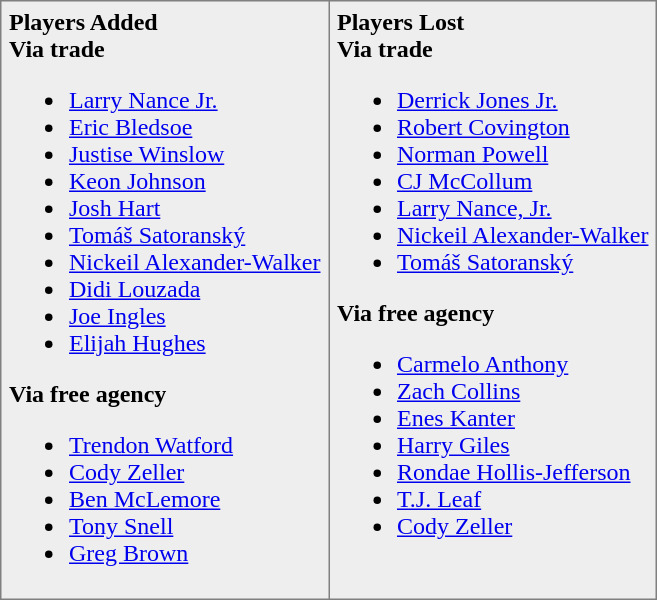<table border="1" style="border-collapse:collapse; background-color:#eeeeee" cellpadding="5">
<tr>
<td valign="top"><strong>Players Added</strong><br><strong>Via trade</strong><ul><li><a href='#'>Larry Nance Jr.</a></li><li><a href='#'>Eric Bledsoe</a></li><li><a href='#'>Justise Winslow</a></li><li><a href='#'>Keon Johnson</a></li><li><a href='#'>Josh Hart</a></li><li><a href='#'>Tomáš Satoranský</a></li><li><a href='#'>Nickeil Alexander-Walker</a></li><li><a href='#'>Didi Louzada</a></li><li><a href='#'>Joe Ingles</a></li><li><a href='#'>Elijah Hughes</a></li></ul><strong>Via free agency</strong><ul><li><a href='#'>Trendon Watford</a></li><li><a href='#'>Cody Zeller</a></li><li><a href='#'>Ben McLemore</a></li><li><a href='#'>Tony Snell</a></li><li><a href='#'>Greg Brown</a></li></ul></td>
<td valign="top"><strong>Players Lost</strong><br><strong>Via trade</strong><ul><li><a href='#'>Derrick Jones Jr.</a></li><li><a href='#'>Robert Covington</a></li><li><a href='#'>Norman Powell</a></li><li><a href='#'>CJ McCollum</a></li><li><a href='#'>Larry Nance, Jr.</a></li><li><a href='#'>Nickeil Alexander-Walker</a></li><li><a href='#'>Tomáš Satoranský</a></li></ul><strong>Via free agency</strong><ul><li><a href='#'>Carmelo Anthony</a></li><li><a href='#'>Zach Collins</a></li><li><a href='#'>Enes Kanter</a></li><li><a href='#'>Harry Giles</a></li><li><a href='#'>Rondae Hollis-Jefferson</a></li><li><a href='#'>T.J. Leaf</a></li><li><a href='#'>Cody Zeller</a></li></ul></td>
</tr>
</table>
